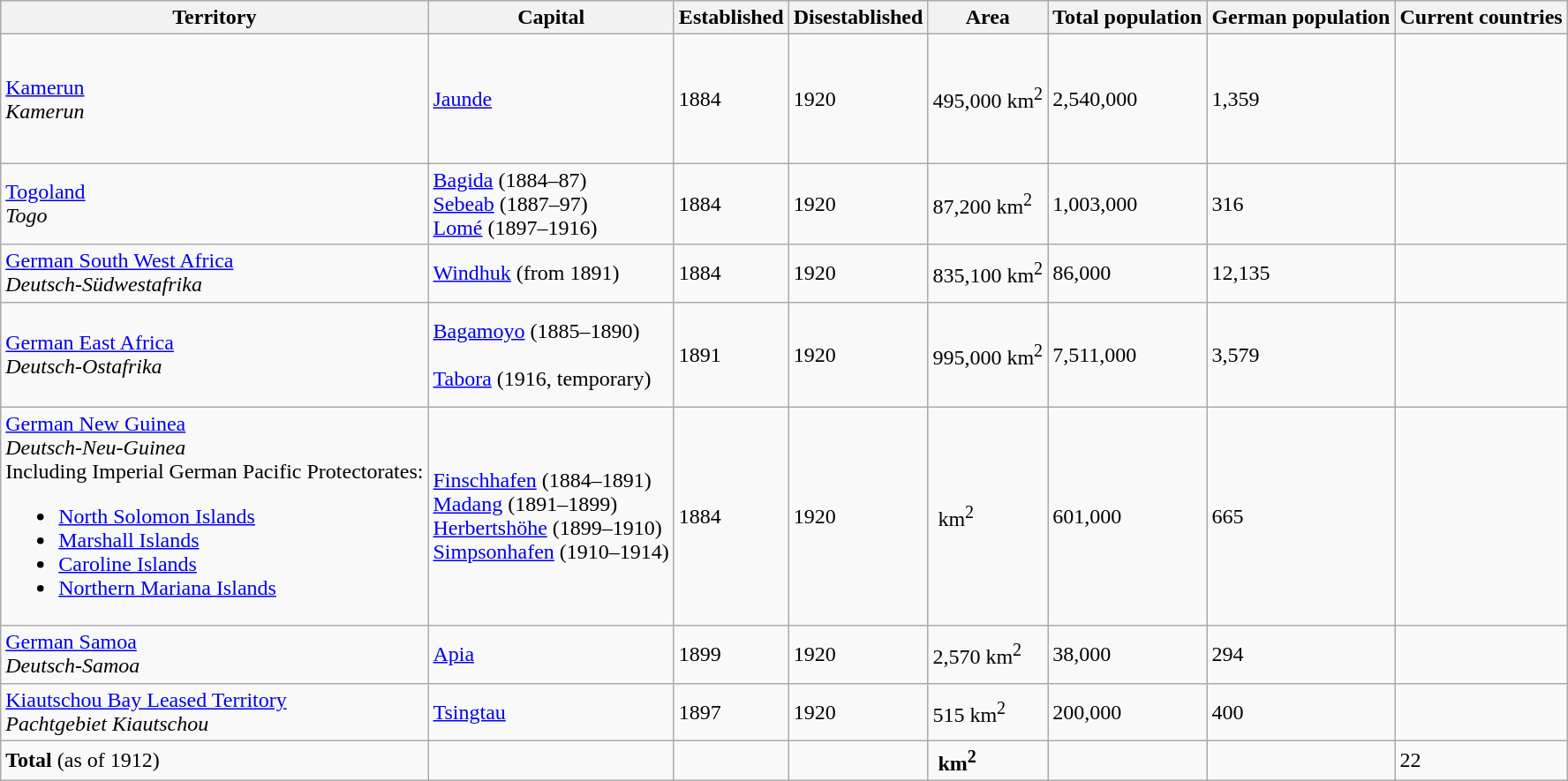<table class="wikitable">
<tr>
<th>Territory</th>
<th>Capital</th>
<th>Established</th>
<th>Disestablished</th>
<th>Area</th>
<th>Total population</th>
<th>German population</th>
<th>Current countries</th>
</tr>
<tr>
<td><a href='#'>Kamerun</a><br><em>Kamerun</em></td>
<td><a href='#'>Jaunde</a></td>
<td>1884</td>
<td>1920</td>
<td>495,000 km<sup>2</sup></td>
<td>2,540,000</td>
<td>1,359</td>
<td><br><br><br><br><br></td>
</tr>
<tr>
<td><a href='#'>Togoland</a><br><em>Togo</em></td>
<td><a href='#'>Bagida</a> (1884–87)<br><a href='#'>Sebeab</a> (1887–97)<br><a href='#'>Lomé</a> (1897–1916)</td>
<td>1884</td>
<td>1920</td>
<td>87,200 km<sup>2</sup></td>
<td>1,003,000</td>
<td>316</td>
<td><br></td>
</tr>
<tr>
<td><a href='#'>German South West Africa</a><br><em>Deutsch-Südwestafrika</em></td>
<td><a href='#'>Windhuk</a> (from 1891)</td>
<td>1884</td>
<td>1920</td>
<td>835,100 km<sup>2</sup></td>
<td>86,000</td>
<td>12,135</td>
<td></td>
</tr>
<tr>
<td><a href='#'>German East Africa</a><br><em>Deutsch-Ostafrika</em></td>
<td><a href='#'>Bagamoyo</a> (1885–1890)<br><br><a href='#'>Tabora</a> (1916, temporary)</td>
<td>1891</td>
<td>1920</td>
<td>995,000 km<sup>2</sup></td>
<td>7,511,000</td>
<td>3,579</td>
<td><br><br><br><br></td>
</tr>
<tr>
<td><a href='#'>German New Guinea</a><br><em>Deutsch-Neu-Guinea</em><br>Including Imperial German Pacific Protectorates:<br><ul><li><a href='#'>North Solomon Islands</a></li><li><a href='#'>Marshall Islands</a></li><li><a href='#'>Caroline Islands</a></li><li><a href='#'>Northern Mariana Islands</a></li></ul></td>
<td><a href='#'>Finschhafen</a> (1884–1891)<br><a href='#'>Madang</a> (1891–1899)<br><a href='#'>Herbertshöhe</a> (1899–1910)<br><a href='#'>Simpsonhafen</a> (1910–1914)</td>
<td>1884</td>
<td>1920</td>
<td> km<sup>2</sup></td>
<td>601,000</td>
<td>665</td>
<td><br><br><br><br><br><br></td>
</tr>
<tr>
<td><a href='#'>German Samoa</a><br><em>Deutsch-Samoa</em></td>
<td><a href='#'>Apia</a></td>
<td>1899</td>
<td>1920</td>
<td>2,570 km<sup>2</sup></td>
<td>38,000</td>
<td>294</td>
<td></td>
</tr>
<tr>
<td><a href='#'>Kiautschou Bay Leased Territory</a><br><em>Pachtgebiet Kiautschou</em></td>
<td><a href='#'>Tsingtau</a></td>
<td>1897</td>
<td>1920</td>
<td>515 km<sup>2</sup></td>
<td>200,000</td>
<td>400</td>
<td></td>
</tr>
<tr>
<td><strong>Total</strong> (as of 1912)</td>
<td></td>
<td></td>
<td></td>
<td><strong> km<sup>2</sup></strong></td>
<td><strong></strong></td>
<td><strong></strong></td>
<td>22</td>
</tr>
</table>
